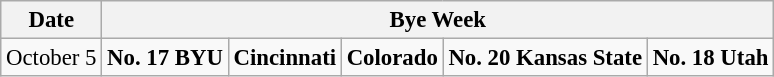<table class="wikitable" style="font-size:95%;">
<tr>
<th>Date</th>
<th colspan="5">Bye Week</th>
</tr>
<tr>
<td>October 5</td>
<td><strong>No. 17 BYU</strong></td>
<td><strong>Cincinnati</strong></td>
<td><strong>Colorado</strong></td>
<td><strong>No. 20 Kansas State</strong></td>
<td><strong>No. 18 Utah</strong></td>
</tr>
</table>
